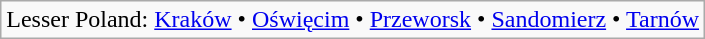<table class="wikitable">
<tr>
<td>Lesser Poland: <a href='#'>Kraków</a> • <a href='#'>Oświęcim</a> • <a href='#'>Przeworsk</a> • <a href='#'>Sandomierz</a> • <a href='#'>Tarnów</a></td>
</tr>
</table>
